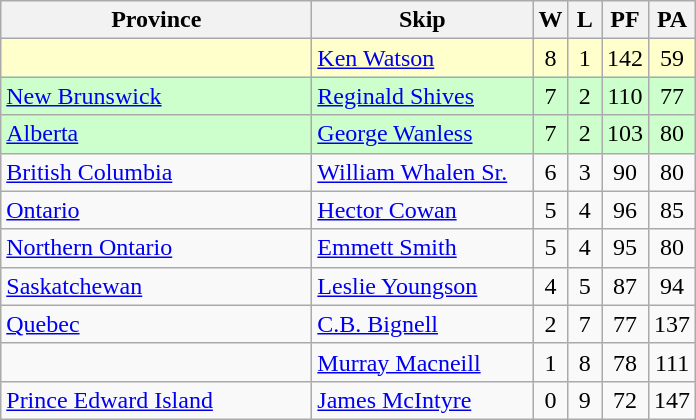<table class=wikitable style="text-align:center;">
<tr>
<th bgcolor="#efefef" width="200">Province</th>
<th bgcolor="#efefef" width="140">Skip</th>
<th bgcolor="#efefef" width="15">W</th>
<th bgcolor="#efefef" width="15">L</th>
<th bgcolor="#efefef" width="15">PF</th>
<th bgcolor="#efefef" width="15">PA</th>
</tr>
<tr bgcolor=#ffffcc>
<td style="text-align:left;"></td>
<td style="text-align:left;"><a href='#'>Ken Watson</a></td>
<td>8</td>
<td>1</td>
<td>142</td>
<td>59</td>
</tr>
<tr bgcolor=#ccffcc>
<td style="text-align:left;"><a href='#'>New Brunswick</a></td>
<td style="text-align:left;"><a href='#'>Reginald Shives</a></td>
<td>7</td>
<td>2</td>
<td>110</td>
<td>77</td>
</tr>
<tr bgcolor=#ccffcc>
<td style="text-align:left;"><a href='#'>Alberta</a></td>
<td style="text-align:left;"><a href='#'>George Wanless</a></td>
<td>7</td>
<td>2</td>
<td>103</td>
<td>80</td>
</tr>
<tr>
<td style="text-align:left;"><a href='#'>British Columbia</a></td>
<td style="text-align:left;"><a href='#'>William Whalen Sr.</a></td>
<td>6</td>
<td>3</td>
<td>90</td>
<td>80</td>
</tr>
<tr>
<td style="text-align:left;"><a href='#'>Ontario</a></td>
<td style="text-align:left;"><a href='#'>Hector Cowan</a></td>
<td>5</td>
<td>4</td>
<td>96</td>
<td>85</td>
</tr>
<tr>
<td style="text-align:left;"><a href='#'>Northern Ontario</a></td>
<td style="text-align:left;"><a href='#'>Emmett Smith</a></td>
<td>5</td>
<td>4</td>
<td>95</td>
<td>80</td>
</tr>
<tr>
<td style="text-align:left;"><a href='#'>Saskatchewan</a></td>
<td style="text-align:left;"><a href='#'>Leslie Youngson</a></td>
<td>4</td>
<td>5</td>
<td>87</td>
<td>94</td>
</tr>
<tr>
<td style="text-align:left;"><a href='#'>Quebec</a></td>
<td style="text-align:left;"><a href='#'>C.B. Bignell</a></td>
<td>2</td>
<td>7</td>
<td>77</td>
<td>137</td>
</tr>
<tr>
<td style="text-align:left;"></td>
<td style="text-align:left;"><a href='#'>Murray Macneill</a></td>
<td>1</td>
<td>8</td>
<td>78</td>
<td>111</td>
</tr>
<tr>
<td style="text-align:left;"><a href='#'>Prince Edward Island</a></td>
<td style="text-align:left;"><a href='#'>James McIntyre</a></td>
<td>0</td>
<td>9</td>
<td>72</td>
<td>147</td>
</tr>
</table>
